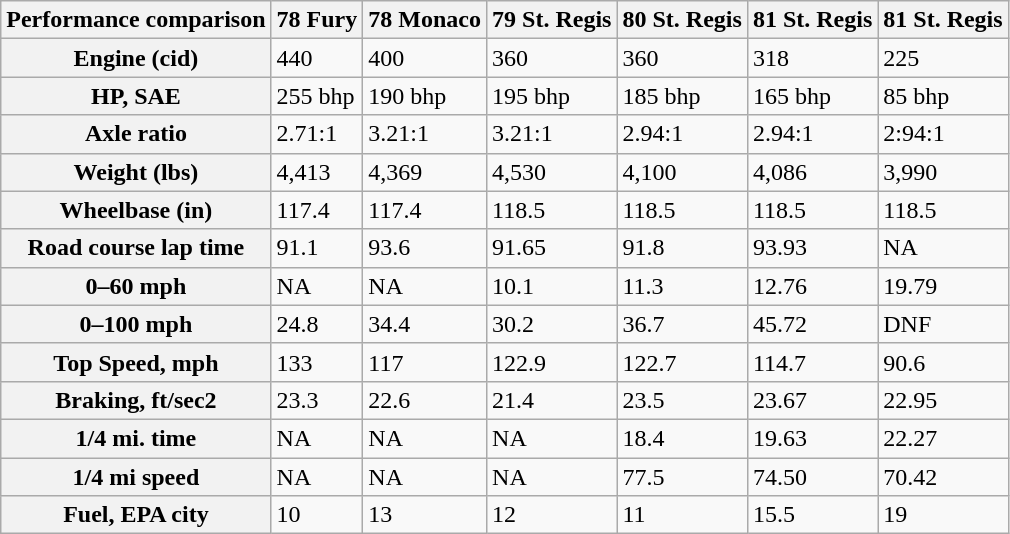<table class="wikitable plainrowheaders">
<tr>
<th scope="col">Performance comparison</th>
<th scope="col">78 Fury</th>
<th scope="col">78 Monaco</th>
<th scope="col">79 St. Regis</th>
<th scope="col">80 St. Regis</th>
<th scope="col">81 St. Regis</th>
<th>81 St. Regis</th>
</tr>
<tr>
<th scope="row">Engine (cid)</th>
<td>440</td>
<td>400</td>
<td>360</td>
<td>360</td>
<td>318</td>
<td>225</td>
</tr>
<tr>
<th scope="row">HP, SAE</th>
<td>255 bhp</td>
<td>190 bhp</td>
<td>195 bhp</td>
<td>185 bhp</td>
<td>165 bhp</td>
<td>85 bhp</td>
</tr>
<tr>
<th scope="row">Axle ratio</th>
<td>2.71:1</td>
<td>3.21:1</td>
<td>3.21:1</td>
<td>2.94:1</td>
<td>2.94:1</td>
<td>2:94:1</td>
</tr>
<tr>
<th scope="row">Weight (lbs)</th>
<td>4,413</td>
<td>4,369</td>
<td>4,530</td>
<td>4,100</td>
<td>4,086</td>
<td>3,990</td>
</tr>
<tr>
<th scope="row">Wheelbase (in)</th>
<td>117.4</td>
<td>117.4</td>
<td>118.5</td>
<td>118.5</td>
<td>118.5</td>
<td>118.5</td>
</tr>
<tr>
<th scope="row">Road course lap time</th>
<td>91.1</td>
<td>93.6</td>
<td>91.65</td>
<td>91.8</td>
<td>93.93</td>
<td>NA</td>
</tr>
<tr>
<th scope="row">0–60 mph</th>
<td>NA</td>
<td>NA</td>
<td>10.1</td>
<td>11.3</td>
<td>12.76</td>
<td>19.79</td>
</tr>
<tr>
<th scope="row">0–100 mph</th>
<td>24.8</td>
<td>34.4</td>
<td>30.2</td>
<td>36.7</td>
<td>45.72</td>
<td>DNF</td>
</tr>
<tr>
<th scope="row">Top Speed, mph</th>
<td>133</td>
<td>117</td>
<td>122.9</td>
<td>122.7</td>
<td>114.7</td>
<td>90.6</td>
</tr>
<tr>
<th scope="row">Braking, ft/sec2</th>
<td>23.3</td>
<td>22.6</td>
<td>21.4</td>
<td>23.5</td>
<td>23.67</td>
<td>22.95</td>
</tr>
<tr>
<th scope="row">1/4 mi. time</th>
<td>NA</td>
<td>NA</td>
<td>NA</td>
<td>18.4</td>
<td>19.63</td>
<td>22.27</td>
</tr>
<tr>
<th scope="row">1/4 mi speed</th>
<td>NA</td>
<td>NA</td>
<td>NA</td>
<td>77.5</td>
<td>74.50</td>
<td>70.42</td>
</tr>
<tr>
<th scope="row">Fuel, EPA city</th>
<td>10</td>
<td>13</td>
<td>12</td>
<td>11</td>
<td>15.5</td>
<td>19</td>
</tr>
</table>
